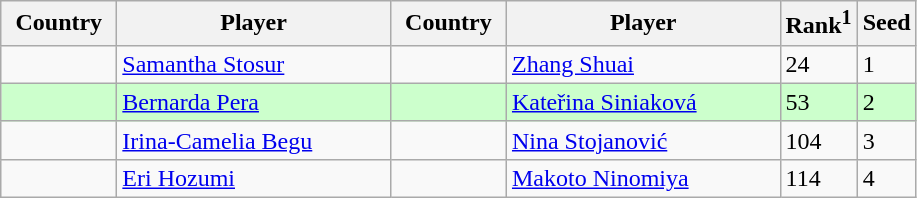<table class="sortable wikitable">
<tr>
<th width="70">Country</th>
<th width="175">Player</th>
<th width="70">Country</th>
<th width="175">Player</th>
<th>Rank<sup>1</sup></th>
<th>Seed</th>
</tr>
<tr>
<td></td>
<td><a href='#'>Samantha Stosur</a></td>
<td></td>
<td><a href='#'>Zhang Shuai</a></td>
<td>24</td>
<td>1</td>
</tr>
<tr style="background:#cfc;">
<td></td>
<td><a href='#'>Bernarda Pera</a></td>
<td></td>
<td><a href='#'>Kateřina Siniaková</a></td>
<td>53</td>
<td>2</td>
</tr>
<tr>
<td></td>
<td><a href='#'>Irina-Camelia Begu</a></td>
<td></td>
<td><a href='#'>Nina Stojanović</a></td>
<td>104</td>
<td>3</td>
</tr>
<tr>
<td></td>
<td><a href='#'>Eri Hozumi</a></td>
<td></td>
<td><a href='#'>Makoto Ninomiya</a></td>
<td>114</td>
<td>4</td>
</tr>
</table>
